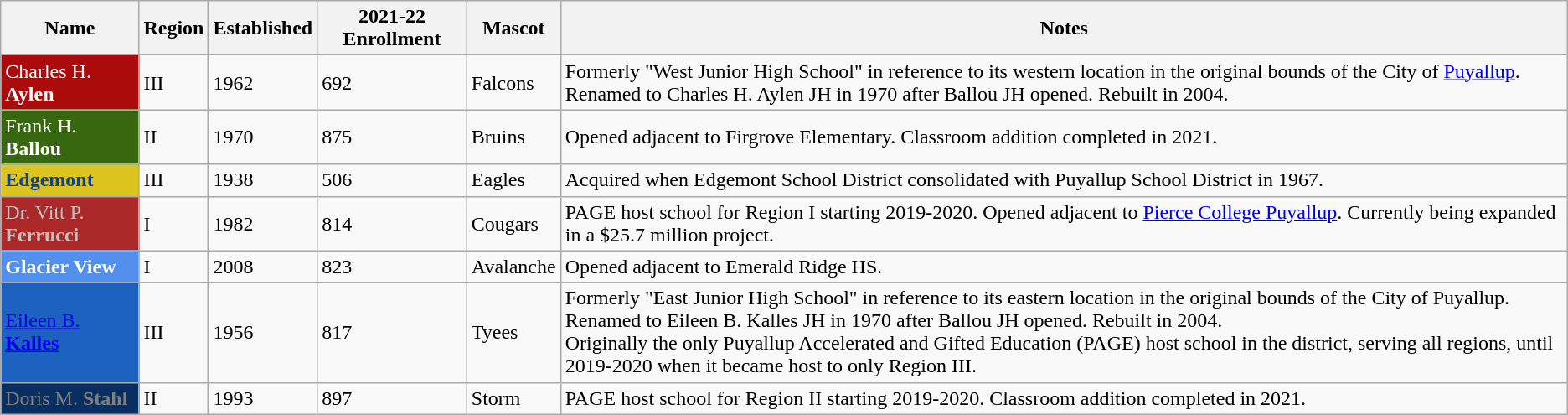<table class="wikitable sortable mw-collapsible">
<tr>
<th>Name</th>
<th>Region</th>
<th>Established</th>
<th>2021-22 Enrollment</th>
<th>Mascot</th>
<th>Notes</th>
</tr>
<tr>
<td style="background:#ab0b0b; color: white;">Charles H. <strong>Aylen</strong></td>
<td>III</td>
<td>1962</td>
<td>692</td>
<td>Falcons</td>
<td>Formerly "West Junior High School" in reference to its western location in the original bounds of the City of <a href='#'>Puyallup</a>. Renamed to Charles H. Aylen JH in 1970 after Ballou JH opened. Rebuilt in 2004.</td>
</tr>
<tr>
<td style="background:#37670e; color: white;">Frank H. <strong>Ballou</strong></td>
<td>II</td>
<td>1970</td>
<td>875</td>
<td>Bruins</td>
<td>Opened adjacent to Firgrove Elementary. Classroom addition completed in 2021.</td>
</tr>
<tr>
<td style="background:#ddc51f; color:#0f4097;"><strong>Edgemont</strong></td>
<td>III</td>
<td>1938</td>
<td>506</td>
<td>Eagles</td>
<td>Acquired when Edgemont School District consolidated with Puyallup School District in 1967.</td>
</tr>
<tr>
<td style="background:#ab2929; color:#c6c1c1;">Dr. Vitt P. <strong>Ferrucci</strong></td>
<td>I</td>
<td>1982</td>
<td>814</td>
<td>Cougars</td>
<td>PAGE host school for Region I starting 2019-2020. Opened adjacent to <a href='#'>Pierce College Puyallup</a>. Currently being expanded in a $25.7 million project.</td>
</tr>
<tr>
<td style="background:#538fed; color: white;"><strong>Glacier View</strong></td>
<td>I</td>
<td>2008</td>
<td>823</td>
<td>Avalanche</td>
<td>Opened adjacent to Emerald Ridge HS.</td>
</tr>
<tr>
<td style="background:#1e62c0; color: white;"><a href='#'>Eileen B. <strong>Kalles</strong></a></td>
<td>III</td>
<td>1956</td>
<td>817</td>
<td>Tyees</td>
<td>Formerly "East Junior High School" in reference to its eastern location in the original bounds of the City of Puyallup. Renamed to Eileen B. Kalles JH in 1970 after Ballou JH opened. Rebuilt in 2004.<br>Originally the only Puyallup Accelerated and Gifted Education (PAGE) host school in the district, serving all regions, until 2019-2020 when it became host to only Region III.</td>
</tr>
<tr>
<td style="background:#082e62; color: gray;">Doris M. <strong>Stahl</strong></td>
<td>II</td>
<td>1993</td>
<td>897</td>
<td>Storm</td>
<td>PAGE host school for Region II starting 2019-2020. Classroom addition completed in 2021.</td>
</tr>
</table>
